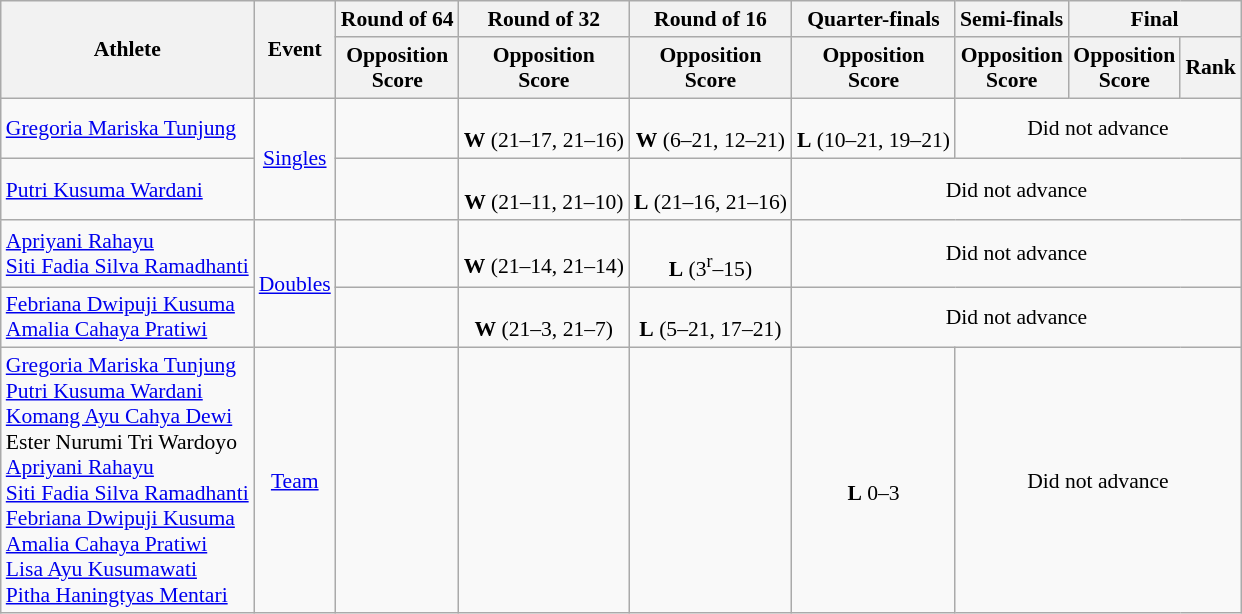<table class=wikitable style="text-align:center; font-size:90%">
<tr>
<th rowspan="2">Athlete</th>
<th rowspan="2">Event</th>
<th>Round of 64</th>
<th>Round of 32</th>
<th>Round of 16</th>
<th>Quarter-finals</th>
<th>Semi-finals</th>
<th colspan="2">Final</th>
</tr>
<tr>
<th>Opposition<br>Score</th>
<th>Opposition<br>Score</th>
<th>Opposition<br>Score</th>
<th>Opposition<br>Score</th>
<th>Opposition<br>Score</th>
<th>Opposition<br>Score</th>
<th>Rank</th>
</tr>
<tr>
<td align="left"><a href='#'>Gregoria Mariska Tunjung</a></td>
<td rowspan="2"><a href='#'>Singles</a></td>
<td></td>
<td><br><strong>W</strong> (21–17, 21–16)</td>
<td><br><strong>W</strong> (6–21, 12–21)</td>
<td><br><strong>L</strong> (10–21, 19–21)</td>
<td colspan="3">Did not advance</td>
</tr>
<tr>
<td align="left"><a href='#'>Putri Kusuma Wardani</a></td>
<td></td>
<td><br><strong>W</strong> (21–11, 21–10)</td>
<td><br><strong>L</strong> (21–16, 21–16)</td>
<td colspan="4">Did not advance</td>
</tr>
<tr>
<td align="left"><a href='#'>Apriyani Rahayu</a><br><a href='#'>Siti Fadia Silva Ramadhanti</a></td>
<td rowspan="2"><a href='#'>Doubles</a></td>
<td></td>
<td><br><strong>W</strong> (21–14, 21–14)</td>
<td><br><strong>L</strong> (3<sup>r</sup>–15)</td>
<td colspan="4">Did not advance</td>
</tr>
<tr>
<td align="left"><a href='#'>Febriana Dwipuji Kusuma</a><br><a href='#'>Amalia Cahaya Pratiwi</a></td>
<td></td>
<td><br><strong>W</strong> (21–3, 21–7)</td>
<td><br><strong>L</strong> (5–21, 17–21)</td>
<td colspan="4">Did not advance</td>
</tr>
<tr>
<td align="left"><a href='#'>Gregoria Mariska Tunjung</a><br><a href='#'>Putri Kusuma Wardani</a><br><a href='#'>Komang Ayu Cahya Dewi</a><br>Ester Nurumi Tri Wardoyo<br><a href='#'>Apriyani Rahayu</a><br><a href='#'>Siti Fadia Silva Ramadhanti</a><br><a href='#'>Febriana Dwipuji Kusuma</a><br><a href='#'>Amalia Cahaya Pratiwi</a><br><a href='#'>Lisa Ayu Kusumawati</a><br><a href='#'>Pitha Haningtyas Mentari</a></td>
<td><a href='#'>Team</a></td>
<td></td>
<td></td>
<td></td>
<td><br><strong>L</strong> 0–3</td>
<td colspan="3">Did not advance</td>
</tr>
</table>
